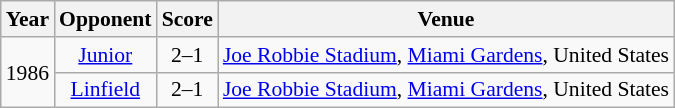<table class="wikitable" style="font-size: 90%; text-align:left">
<tr>
<th>Year</th>
<th>Opponent</th>
<th>Score</th>
<th>Venue</th>
</tr>
<tr>
<td rowspan=2>1986</td>
<td align=center> <a href='#'>Junior</a></td>
<td align=center>2–1</td>
<td> <a href='#'>Joe Robbie Stadium</a>, <a href='#'>Miami Gardens</a>, United States</td>
</tr>
<tr>
<td align=center> <a href='#'>Linfield</a></td>
<td align=center>2–1</td>
<td> <a href='#'>Joe Robbie Stadium</a>, <a href='#'>Miami Gardens</a>, United States</td>
</tr>
</table>
